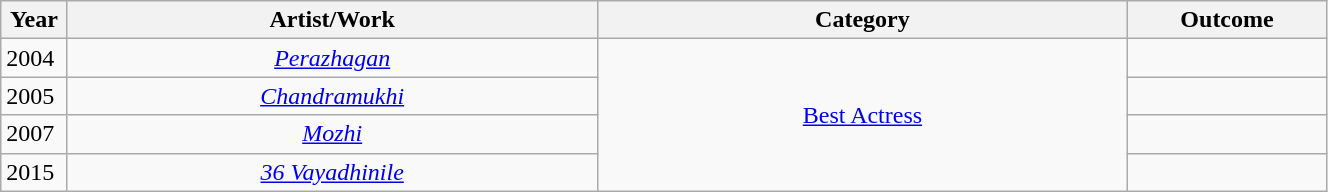<table class="wikitable" style="width:70%;">
<tr>
<th width=5%>Year</th>
<th style="width:40%;">Artist/Work</th>
<th style="width:40%;">Category</th>
<th style="width:15%;">Outcome</th>
</tr>
<tr>
<td style="text-align:left;">2004</td>
<td style="text-align:center;"><em><a href='#'>Perazhagan</a></em></td>
<td rowspan="4" style="text-align:center;"><a href='#'>Best Actress</a></td>
<td></td>
</tr>
<tr>
<td style="text-align:left;">2005</td>
<td style="text-align:center;"><em><a href='#'>Chandramukhi</a></em></td>
<td></td>
</tr>
<tr>
<td style="text-align:left;">2007</td>
<td style="text-align:center;"><em><a href='#'>Mozhi</a></em></td>
<td></td>
</tr>
<tr>
<td style="text-align:left;">2015</td>
<td style="text-align:center;"><em><a href='#'>36 Vayadhinile</a></em></td>
<td></td>
</tr>
</table>
